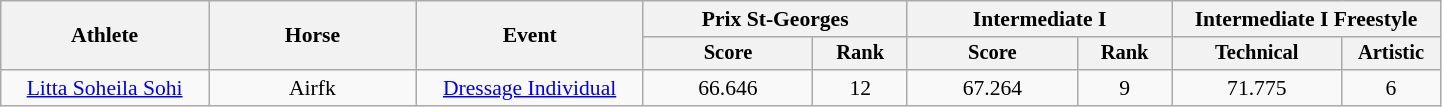<table class=wikitable style="font-size:90%" width=76%>
<tr>
<th rowspan="2" width="11%">Athlete</th>
<th rowspan="2" width="11%">Horse</th>
<th rowspan="2" width="12%">Event</th>
<th colspan="2">Prix St-Georges</th>
<th colspan="2">Intermediate I</th>
<th colspan="2">Intermediate I Freestyle</th>
</tr>
<tr style="font-size:95%">
<th width="9%">Score</th>
<th width="5%">Rank</th>
<th width="9%">Score</th>
<th width="5%">Rank</th>
<th width="9%">Technical</th>
<th width="5%">Artistic</th>
</tr>
<tr align=center>
<td><a href='#'>Litta Soheila Sohi</a></td>
<td>Airfk</td>
<td><a href='#'>Dressage Individual</a></td>
<td>66.646</td>
<td>12</td>
<td>67.264</td>
<td>9</td>
<td>71.775</td>
<td>6</td>
</tr>
</table>
